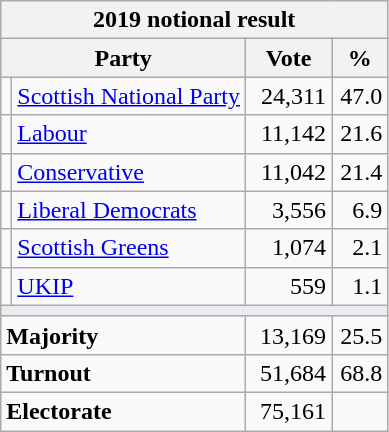<table class="wikitable">
<tr>
<th colspan="4">2019 notional result  </th>
</tr>
<tr>
<th bgcolor="#DDDDFF" width="130px" colspan="2">Party</th>
<th bgcolor="#DDDDFF" width="50px">Vote</th>
<th bgcolor="#DDDDFF" width="30px">%</th>
</tr>
<tr>
<td></td>
<td><a href='#'>Scottish National Party</a></td>
<td align=right>24,311</td>
<td align=right>47.0</td>
</tr>
<tr>
<td></td>
<td><a href='#'>Labour</a></td>
<td align="right">11,142</td>
<td align="right">21.6</td>
</tr>
<tr>
<td></td>
<td><a href='#'>Conservative</a></td>
<td align=right>11,042</td>
<td align=right>21.4</td>
</tr>
<tr>
<td></td>
<td><a href='#'>Liberal Democrats</a></td>
<td align=right>3,556</td>
<td align=right>6.9</td>
</tr>
<tr>
<td></td>
<td><a href='#'>Scottish Greens</a></td>
<td align="right">1,074</td>
<td align="right">2.1</td>
</tr>
<tr>
<td></td>
<td><a href='#'>UKIP</a></td>
<td align=right>559</td>
<td align=right>1.1</td>
</tr>
<tr>
<td colspan="4" bgcolor="#EAECF0"></td>
</tr>
<tr>
<td colspan="2"><strong>Majority</strong></td>
<td align="right">13,169</td>
<td align="right">25.5</td>
</tr>
<tr>
<td colspan="2"><strong>Turnout</strong></td>
<td align="right">51,684</td>
<td align="right">68.8</td>
</tr>
<tr>
<td colspan="2"><strong>Electorate</strong></td>
<td align=right>75,161</td>
</tr>
</table>
